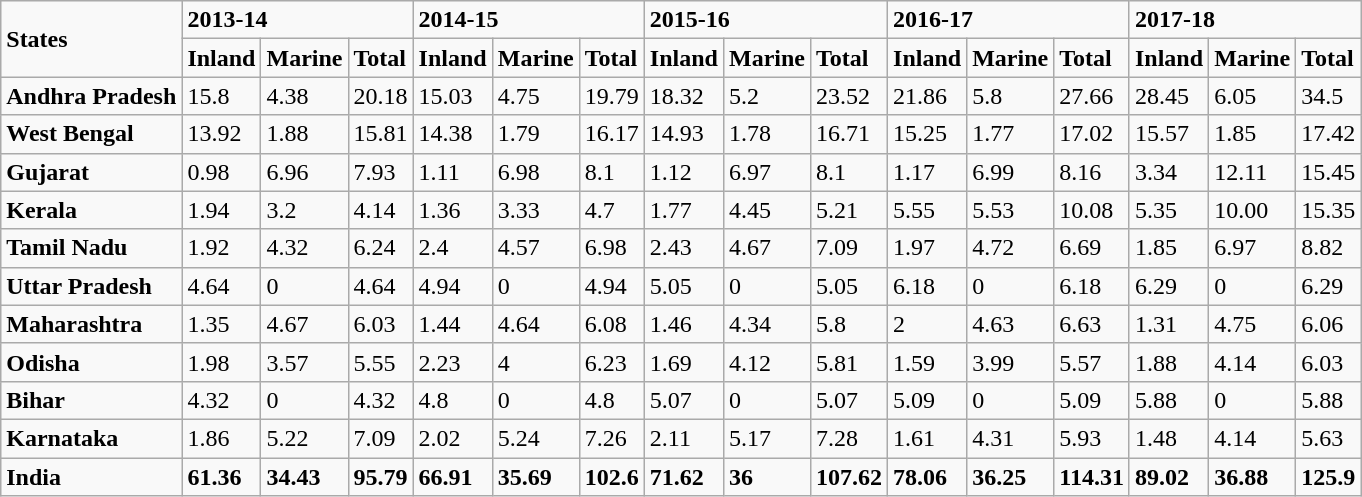<table class="wikitable sortable ">
<tr>
<td rowspan="2"><strong>States</strong></td>
<td colspan="3"><strong>2013-14</strong></td>
<td colspan="3"><strong>2014-15</strong></td>
<td colspan="3"><strong>2015-16</strong></td>
<td colspan="3"><strong>2016-17</strong></td>
<td colspan="3"><strong>2017-18</strong></td>
</tr>
<tr>
<td><strong>Inland</strong></td>
<td><strong>Marine</strong></td>
<td><strong>Total</strong></td>
<td><strong>Inland</strong></td>
<td><strong>Marine</strong></td>
<td><strong>Total</strong></td>
<td><strong>Inland</strong></td>
<td><strong>Marine</strong></td>
<td><strong>Total</strong></td>
<td><strong>Inland</strong></td>
<td><strong>Marine</strong></td>
<td><strong>Total</strong></td>
<td><strong>Inland</strong></td>
<td><strong>Marine</strong></td>
<td><strong>Total</strong></td>
</tr>
<tr>
<td><strong>Andhra Pradesh</strong></td>
<td>15.8</td>
<td>4.38</td>
<td>20.18</td>
<td>15.03</td>
<td>4.75</td>
<td>19.79</td>
<td>18.32</td>
<td>5.2</td>
<td>23.52</td>
<td>21.86</td>
<td>5.8</td>
<td>27.66</td>
<td>28.45</td>
<td>6.05</td>
<td>34.5</td>
</tr>
<tr>
<td><strong>West Bengal</strong></td>
<td>13.92</td>
<td>1.88</td>
<td>15.81</td>
<td>14.38</td>
<td>1.79</td>
<td>16.17</td>
<td>14.93</td>
<td>1.78</td>
<td>16.71</td>
<td>15.25</td>
<td>1.77</td>
<td>17.02</td>
<td>15.57</td>
<td>1.85</td>
<td>17.42</td>
</tr>
<tr>
<td><strong>Gujarat</strong></td>
<td>0.98</td>
<td>6.96</td>
<td>7.93</td>
<td>1.11</td>
<td>6.98</td>
<td>8.1</td>
<td>1.12</td>
<td>6.97</td>
<td>8.1</td>
<td>1.17</td>
<td>6.99</td>
<td>8.16</td>
<td>3.34</td>
<td>12.11</td>
<td>15.45</td>
</tr>
<tr>
<td><strong>Kerala</strong></td>
<td>1.94</td>
<td>3.2</td>
<td>4.14</td>
<td>1.36</td>
<td>3.33</td>
<td>4.7</td>
<td>1.77</td>
<td>4.45</td>
<td>5.21</td>
<td>5.55</td>
<td>5.53</td>
<td>10.08</td>
<td>5.35</td>
<td>10.00</td>
<td>15.35</td>
</tr>
<tr>
<td><strong>Tamil Nadu</strong></td>
<td>1.92</td>
<td>4.32</td>
<td>6.24</td>
<td>2.4</td>
<td>4.57</td>
<td>6.98</td>
<td>2.43</td>
<td>4.67</td>
<td>7.09</td>
<td>1.97</td>
<td>4.72</td>
<td>6.69</td>
<td>1.85</td>
<td>6.97</td>
<td>8.82</td>
</tr>
<tr>
<td><strong>Uttar Pradesh</strong></td>
<td>4.64</td>
<td>0</td>
<td>4.64</td>
<td>4.94</td>
<td>0</td>
<td>4.94</td>
<td>5.05</td>
<td>0</td>
<td>5.05</td>
<td>6.18</td>
<td>0</td>
<td>6.18</td>
<td>6.29</td>
<td>0</td>
<td>6.29</td>
</tr>
<tr>
<td><strong>Maharashtra</strong></td>
<td>1.35</td>
<td>4.67</td>
<td>6.03</td>
<td>1.44</td>
<td>4.64</td>
<td>6.08</td>
<td>1.46</td>
<td>4.34</td>
<td>5.8</td>
<td>2</td>
<td>4.63</td>
<td>6.63</td>
<td>1.31</td>
<td>4.75</td>
<td>6.06</td>
</tr>
<tr>
<td><strong>Odisha</strong></td>
<td>1.98</td>
<td>3.57</td>
<td>5.55</td>
<td>2.23</td>
<td>4</td>
<td>6.23</td>
<td>1.69</td>
<td>4.12</td>
<td>5.81</td>
<td>1.59</td>
<td>3.99</td>
<td>5.57</td>
<td>1.88</td>
<td>4.14</td>
<td>6.03</td>
</tr>
<tr>
<td><strong>Bihar</strong></td>
<td>4.32</td>
<td>0</td>
<td>4.32</td>
<td>4.8</td>
<td>0</td>
<td>4.8</td>
<td>5.07</td>
<td>0</td>
<td>5.07</td>
<td>5.09</td>
<td>0</td>
<td>5.09</td>
<td>5.88</td>
<td>0</td>
<td>5.88</td>
</tr>
<tr>
<td><strong>Karnataka</strong></td>
<td>1.86</td>
<td>5.22</td>
<td>7.09</td>
<td>2.02</td>
<td>5.24</td>
<td>7.26</td>
<td>2.11</td>
<td>5.17</td>
<td>7.28</td>
<td>1.61</td>
<td>4.31</td>
<td>5.93</td>
<td>1.48</td>
<td>4.14</td>
<td>5.63</td>
</tr>
<tr>
<td><strong>India</strong></td>
<td><strong>61.36</strong></td>
<td><strong>34.43</strong></td>
<td><strong>95.79</strong></td>
<td><strong>66.91</strong></td>
<td><strong>35.69</strong></td>
<td><strong>102.6</strong></td>
<td><strong>71.62</strong></td>
<td><strong>36</strong></td>
<td><strong>107.62</strong></td>
<td><strong>78.06</strong></td>
<td><strong>36.25</strong></td>
<td><strong>114.31</strong></td>
<td><strong>89.02</strong></td>
<td><strong>36.88</strong></td>
<td><strong>125.9</strong></td>
</tr>
</table>
